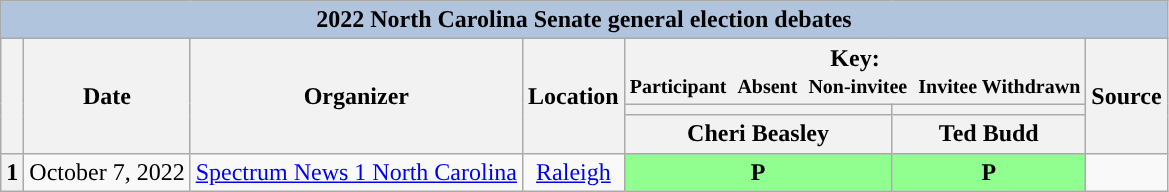<table class="wikitable" style="text-align:center;">
<tr>
<th colspan="7" style="background-color:#B0C4DE;">2022 North Carolina Senate general election debates</th>
</tr>
<tr>
<th rowspan="3"></th>
<th rowspan="3">Date</th>
<th rowspan="3">Organizer</th>
<th rowspan="3">Location</th>
<th colspan="2">Key:<br> <small>Participant </small>  <small>Absent </small>  <small>Non-invitee </small>  <small>Invitee  Withdrawn</small></th>
<th rowspan="3">Source</th>
</tr>
<tr>
<th scope="col" style="background:"></th>
<th scope="col" style="background:"></th>
</tr>
<tr>
<th>Cheri Beasley</th>
<th>Ted Budd</th>
</tr>
<tr>
<th>1</th>
<td>October 7, 2022</td>
<td><a href='#'>Spectrum News 1 North Carolina</a></td>
<td><a href='#'>Raleigh</a></td>
<td style="background-color:#90ff90;"><strong>P</strong></td>
<td style="background-color:#90ff90;"><strong>P</strong></td>
<td></td>
</tr>
</table>
